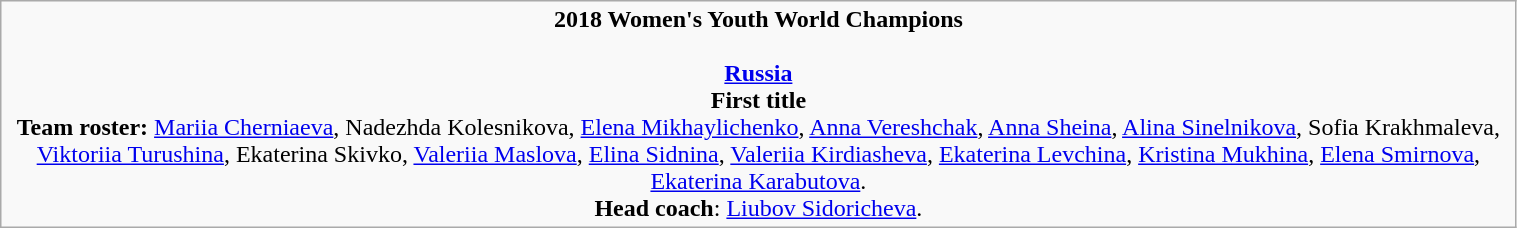<table class="wikitable" style="width: 80%;">
<tr style="text-align: center;">
<td><strong>2018 Women's Youth World Champions</strong><br><br><strong><a href='#'>Russia</a></strong><br><strong>First title</strong><br><strong>Team roster:</strong> <a href='#'>Mariia Cherniaeva</a>, Nadezhda Kolesnikova, <a href='#'>Elena Mikhaylichenko</a>, <a href='#'>Anna Vereshchak</a>, <a href='#'>Anna Sheina</a>, <a href='#'>Alina Sinelnikova</a>, Sofia Krakhmaleva, <a href='#'>Viktoriia Turushina</a>, Ekaterina Skivko, <a href='#'>Valeriia Maslova</a>, <a href='#'>Elina Sidnina</a>, <a href='#'>Valeriia Kirdiasheva</a>, <a href='#'>Ekaterina Levchina</a>, <a href='#'>Kristina Mukhina</a>, <a href='#'>Elena Smirnova</a>, <a href='#'>Ekaterina Karabutova</a>. <br><strong>Head coach</strong>: <a href='#'>Liubov Sidoricheva</a>.</td>
</tr>
</table>
